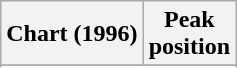<table class="wikitable sortable">
<tr>
<th align="left">Chart (1996)</th>
<th align="center">Peak<br>position</th>
</tr>
<tr>
</tr>
<tr>
</tr>
<tr>
</tr>
</table>
